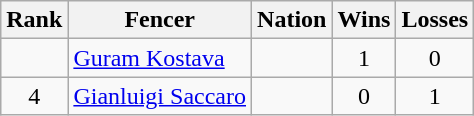<table class="wikitable sortable" style="text-align:center">
<tr>
<th>Rank</th>
<th>Fencer</th>
<th>Nation</th>
<th>Wins</th>
<th>Losses</th>
</tr>
<tr>
<td></td>
<td align=left><a href='#'>Guram Kostava</a></td>
<td align=left></td>
<td>1</td>
<td>0</td>
</tr>
<tr>
<td>4</td>
<td align=left><a href='#'>Gianluigi Saccaro</a></td>
<td align=left></td>
<td>0</td>
<td>1</td>
</tr>
</table>
